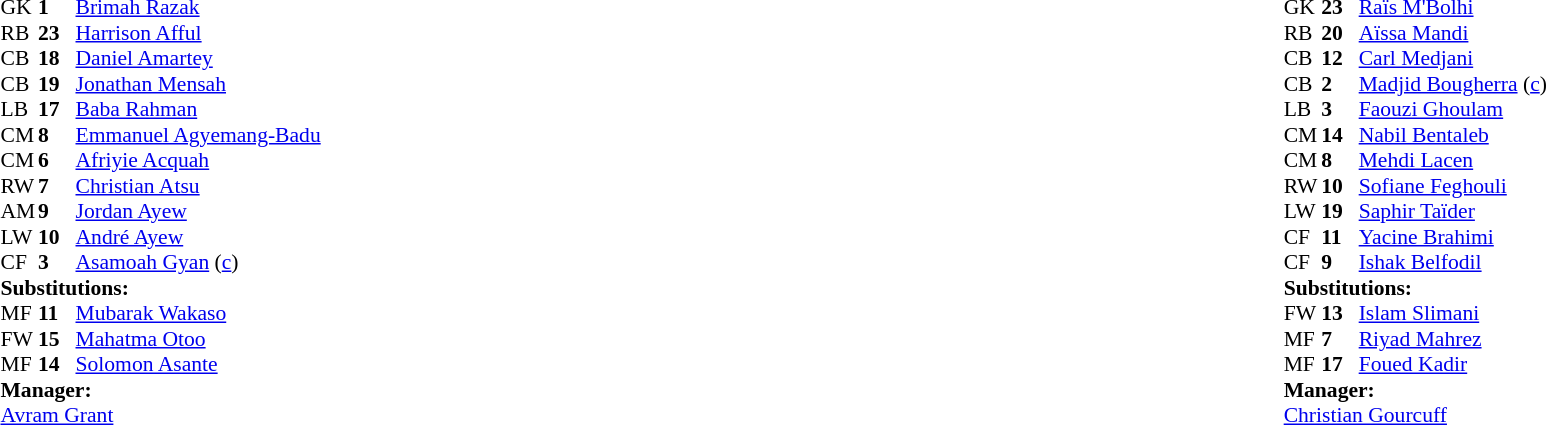<table width="100%">
<tr>
<td valign="top" width="40%"><br><table style="font-size:90%;" cellspacing="0" cellpadding="0">
<tr>
<th width="25"></th>
<th width="25"></th>
</tr>
<tr>
<td>GK</td>
<td><strong>1</strong></td>
<td><a href='#'>Brimah Razak</a></td>
</tr>
<tr>
<td>RB</td>
<td><strong>23</strong></td>
<td><a href='#'>Harrison Afful</a></td>
</tr>
<tr>
<td>CB</td>
<td><strong>18</strong></td>
<td><a href='#'>Daniel Amartey</a></td>
</tr>
<tr>
<td>CB</td>
<td><strong>19</strong></td>
<td><a href='#'>Jonathan Mensah</a></td>
</tr>
<tr>
<td>LB</td>
<td><strong>17</strong></td>
<td><a href='#'>Baba Rahman</a></td>
</tr>
<tr>
<td>CM</td>
<td><strong>8</strong></td>
<td><a href='#'>Emmanuel Agyemang-Badu</a></td>
</tr>
<tr>
<td>CM</td>
<td><strong>6</strong></td>
<td><a href='#'>Afriyie Acquah</a></td>
<td> </td>
<td></td>
</tr>
<tr>
<td>RW</td>
<td><strong>7</strong></td>
<td><a href='#'>Christian Atsu</a></td>
</tr>
<tr>
<td>AM</td>
<td><strong>9</strong></td>
<td><a href='#'>Jordan Ayew</a></td>
<td></td>
<td></td>
</tr>
<tr>
<td>LW</td>
<td><strong>10</strong></td>
<td><a href='#'>André Ayew</a></td>
<td></td>
<td></td>
</tr>
<tr>
<td>CF</td>
<td><strong>3</strong></td>
<td><a href='#'>Asamoah Gyan</a> (<a href='#'>c</a>)</td>
</tr>
<tr>
<td colspan=3><strong>Substitutions:</strong></td>
</tr>
<tr>
<td>MF</td>
<td><strong>11</strong></td>
<td><a href='#'>Mubarak Wakaso</a></td>
<td></td>
<td></td>
</tr>
<tr>
<td>FW</td>
<td><strong>15</strong></td>
<td><a href='#'>Mahatma Otoo</a></td>
<td></td>
<td></td>
</tr>
<tr>
<td>MF</td>
<td><strong>14</strong></td>
<td><a href='#'>Solomon Asante</a></td>
<td></td>
<td></td>
</tr>
<tr>
<td colspan=3><strong>Manager:</strong></td>
</tr>
<tr>
<td colspan=3> <a href='#'>Avram Grant</a></td>
</tr>
</table>
</td>
<td valign="top"></td>
<td valign="top" width="50%"><br><table style="font-size:90%" cellspacing="0" cellpadding="0" align="center">
<tr>
<th width=25></th>
<th width=25></th>
</tr>
<tr>
<td>GK</td>
<td><strong>23</strong></td>
<td><a href='#'>Raïs M'Bolhi</a></td>
</tr>
<tr>
<td>RB</td>
<td><strong>20</strong></td>
<td><a href='#'>Aïssa Mandi</a></td>
</tr>
<tr>
<td>CB</td>
<td><strong>12</strong></td>
<td><a href='#'>Carl Medjani</a></td>
</tr>
<tr>
<td>CB</td>
<td><strong>2</strong></td>
<td><a href='#'>Madjid Bougherra</a> (<a href='#'>c</a>) </td>
<td></td>
</tr>
<tr>
<td>LB</td>
<td><strong>3</strong></td>
<td><a href='#'>Faouzi Ghoulam</a></td>
</tr>
<tr>
<td>CM</td>
<td><strong>14</strong></td>
<td><a href='#'>Nabil Bentaleb</a></td>
<td></td>
</tr>
<tr>
<td>CM</td>
<td><strong>8</strong></td>
<td><a href='#'>Mehdi Lacen</a></td>
<td></td>
<td></td>
</tr>
<tr>
<td>RW</td>
<td><strong>10</strong></td>
<td><a href='#'>Sofiane Feghouli</a></td>
</tr>
<tr>
<td>LW</td>
<td><strong>19</strong></td>
<td><a href='#'>Saphir Taïder</a></td>
</tr>
<tr>
<td>CF</td>
<td><strong>11</strong></td>
<td><a href='#'>Yacine Brahimi</a></td>
<td></td>
<td></td>
</tr>
<tr>
<td>CF</td>
<td><strong>9</strong></td>
<td><a href='#'>Ishak Belfodil</a></td>
<td></td>
<td></td>
</tr>
<tr>
<td colspan=3><strong>Substitutions:</strong></td>
</tr>
<tr>
<td>FW</td>
<td><strong>13</strong></td>
<td><a href='#'>Islam Slimani</a></td>
<td></td>
<td></td>
</tr>
<tr>
<td>MF</td>
<td><strong>7</strong></td>
<td><a href='#'>Riyad Mahrez</a></td>
<td></td>
<td></td>
</tr>
<tr>
<td>MF</td>
<td><strong>17</strong></td>
<td><a href='#'>Foued Kadir</a></td>
<td></td>
<td></td>
</tr>
<tr>
<td colspan=3><strong>Manager:</strong></td>
</tr>
<tr>
<td colspan=3> <a href='#'>Christian Gourcuff</a></td>
</tr>
</table>
</td>
</tr>
</table>
